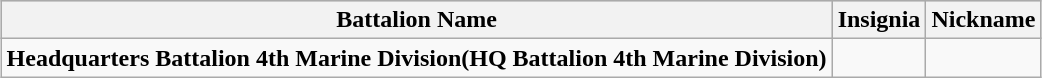<table class="wikitable sortable" style="margin:1em auto; text-align:center;">
<tr bgcolor="#CCCCCC">
<th><strong>Battalion Name</strong></th>
<th><strong>Insignia</strong></th>
<th><strong>Nickname</strong></th>
</tr>
<tr>
<td><strong>Headquarters Battalion 4th Marine Division(HQ Battalion 4th Marine Division)</strong></td>
<td> </td>
<td> </td>
</tr>
</table>
